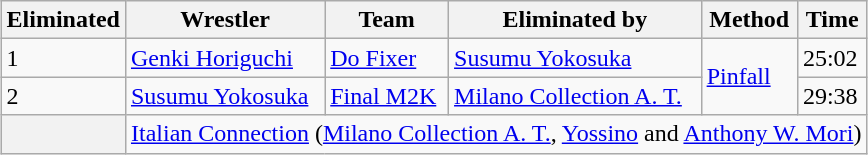<table class="wikitable" style="margin: 1em auto 1em auto">
<tr>
<th>Eliminated</th>
<th>Wrestler</th>
<th>Team</th>
<th>Eliminated by</th>
<th>Method</th>
<th>Time</th>
</tr>
<tr>
<td>1</td>
<td><a href='#'>Genki Horiguchi</a></td>
<td><a href='#'>Do Fixer</a></td>
<td><a href='#'>Susumu Yokosuka</a></td>
<td rowspan=2><a href='#'>Pinfall</a></td>
<td>25:02</td>
</tr>
<tr>
<td>2</td>
<td><a href='#'>Susumu Yokosuka</a></td>
<td><a href='#'>Final M2K</a></td>
<td><a href='#'>Milano Collection A. T.</a></td>
<td>29:38</td>
</tr>
<tr>
<th></th>
<td colspan=6><a href='#'>Italian Connection</a> (<a href='#'>Milano Collection A. T.</a>, <a href='#'>Yossino</a> and <a href='#'>Anthony W. Mori</a>)</td>
</tr>
</table>
